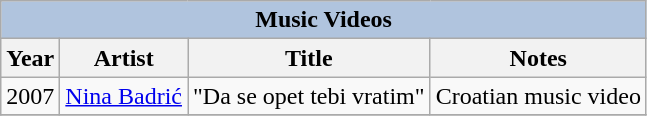<table class="wikitable">
<tr>
<th colspan="4" style="background: LightSteelBlue;">Music Videos</th>
</tr>
<tr>
<th>Year</th>
<th>Artist</th>
<th>Title</th>
<th>Notes</th>
</tr>
<tr>
<td>2007</td>
<td><a href='#'>Nina Badrić</a></td>
<td>"Da se opet tebi vratim"</td>
<td>Croatian music video</td>
</tr>
<tr>
</tr>
</table>
